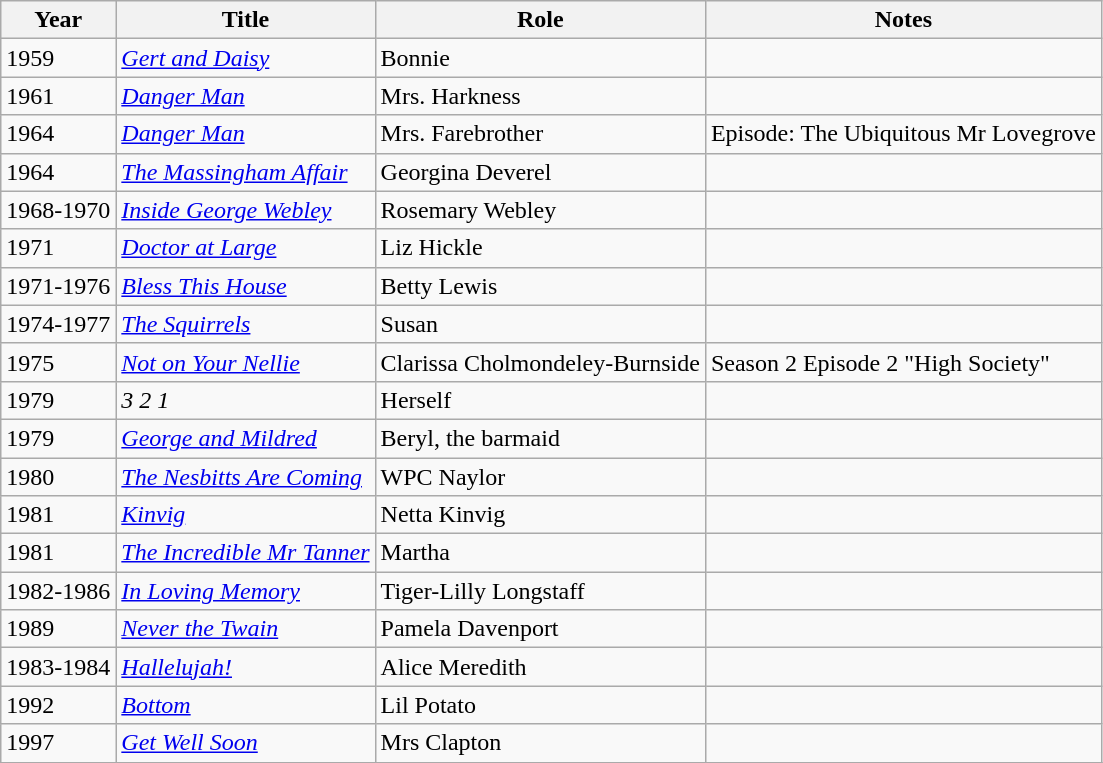<table class="wikitable">
<tr>
<th>Year</th>
<th>Title</th>
<th>Role</th>
<th>Notes</th>
</tr>
<tr>
<td>1959</td>
<td><em><a href='#'>Gert and Daisy</a></em></td>
<td>Bonnie</td>
<td></td>
</tr>
<tr>
<td>1961</td>
<td><em><a href='#'>Danger Man</a></em></td>
<td>Mrs. Harkness</td>
<td></td>
</tr>
<tr>
<td>1964</td>
<td><em><a href='#'>Danger Man</a></em></td>
<td>Mrs. Farebrother</td>
<td>Episode: The Ubiquitous Mr Lovegrove</td>
</tr>
<tr>
<td>1964</td>
<td><em><a href='#'>The Massingham Affair</a></em></td>
<td>Georgina Deverel</td>
<td></td>
</tr>
<tr>
<td>1968-1970</td>
<td><em><a href='#'>Inside George Webley</a></em></td>
<td>Rosemary Webley</td>
<td></td>
</tr>
<tr>
<td>1971</td>
<td><em><a href='#'>Doctor at Large</a></em></td>
<td>Liz Hickle</td>
<td></td>
</tr>
<tr>
<td>1971-1976</td>
<td><em><a href='#'>Bless This House</a></em></td>
<td>Betty Lewis</td>
<td></td>
</tr>
<tr>
<td>1974-1977</td>
<td><em><a href='#'>The Squirrels</a></em></td>
<td>Susan</td>
<td></td>
</tr>
<tr>
<td>1975</td>
<td><em><a href='#'>Not on Your Nellie</a></em></td>
<td>Clarissa Cholmondeley-Burnside</td>
<td>Season 2 Episode 2 "High Society"</td>
</tr>
<tr>
<td>1979</td>
<td><em>3 2 1</em></td>
<td>Herself</td>
<td></td>
</tr>
<tr>
<td>1979</td>
<td><em><a href='#'>George and Mildred</a></em></td>
<td>Beryl, the barmaid</td>
<td></td>
</tr>
<tr>
<td>1980</td>
<td><em><a href='#'>The Nesbitts Are Coming</a></em></td>
<td>WPC Naylor</td>
<td></td>
</tr>
<tr>
<td>1981</td>
<td><em><a href='#'>Kinvig</a></em></td>
<td>Netta Kinvig</td>
<td></td>
</tr>
<tr>
<td>1981</td>
<td><em><a href='#'>The Incredible Mr Tanner</a></em></td>
<td>Martha</td>
<td></td>
</tr>
<tr>
<td>1982-1986</td>
<td><em><a href='#'>In Loving Memory</a></em></td>
<td>Tiger-Lilly Longstaff</td>
<td></td>
</tr>
<tr>
<td>1989</td>
<td><em><a href='#'>Never the Twain</a></em></td>
<td>Pamela Davenport</td>
<td></td>
</tr>
<tr>
<td>1983-1984</td>
<td><em><a href='#'>Hallelujah!</a></em></td>
<td>Alice Meredith</td>
<td></td>
</tr>
<tr>
<td>1992</td>
<td><em><a href='#'>Bottom</a></em></td>
<td>Lil Potato</td>
<td></td>
</tr>
<tr>
<td>1997</td>
<td><em><a href='#'>Get Well Soon</a></em></td>
<td>Mrs Clapton</td>
<td></td>
</tr>
<tr>
</tr>
</table>
